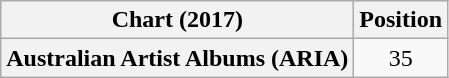<table class="wikitable plainrowheaders" style="text-align:center">
<tr>
<th scope="col">Chart (2017)</th>
<th scope="col">Position</th>
</tr>
<tr>
<th scope="row">Australian Artist Albums (ARIA)</th>
<td>35</td>
</tr>
</table>
